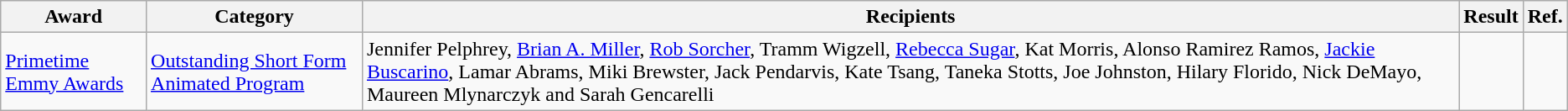<table class="wikitable">
<tr>
<th>Award</th>
<th>Category</th>
<th>Recipients</th>
<th>Result</th>
<th>Ref.</th>
</tr>
<tr>
<td><a href='#'>Primetime Emmy Awards</a></td>
<td><a href='#'>Outstanding Short Form Animated Program</a></td>
<td>Jennifer Pelphrey, <a href='#'>Brian A. Miller</a>, <a href='#'>Rob Sorcher</a>, Tramm Wigzell, <a href='#'>Rebecca Sugar</a>, Kat Morris, Alonso Ramirez Ramos, <a href='#'>Jackie Buscarino</a>, Lamar Abrams, Miki Brewster, Jack Pendarvis, Kate Tsang, Taneka Stotts, Joe Johnston, Hilary Florido, Nick DeMayo, Maureen Mlynarczyk and Sarah Gencarelli</td>
<td></td>
<td></td>
</tr>
</table>
